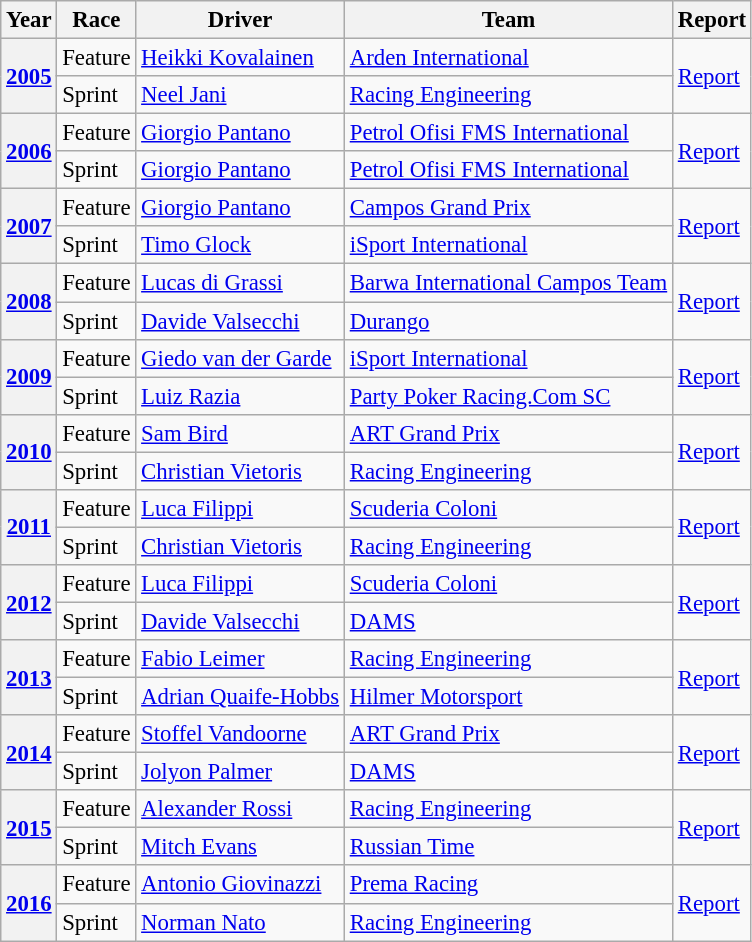<table class="wikitable" style="font-size:95%;">
<tr>
<th>Year</th>
<th>Race</th>
<th>Driver</th>
<th>Team</th>
<th>Report</th>
</tr>
<tr>
<th rowspan=2><a href='#'>2005</a></th>
<td>Feature</td>
<td> <a href='#'>Heikki Kovalainen</a></td>
<td><a href='#'>Arden International</a></td>
<td rowspan=2><a href='#'>Report</a></td>
</tr>
<tr>
<td>Sprint</td>
<td> <a href='#'>Neel Jani</a></td>
<td><a href='#'>Racing Engineering</a></td>
</tr>
<tr>
<th rowspan=2><a href='#'>2006</a></th>
<td>Feature</td>
<td> <a href='#'>Giorgio Pantano</a></td>
<td><a href='#'>Petrol Ofisi FMS International</a></td>
<td rowspan=2><a href='#'>Report</a></td>
</tr>
<tr>
<td>Sprint</td>
<td> <a href='#'>Giorgio Pantano</a></td>
<td><a href='#'>Petrol Ofisi FMS International</a></td>
</tr>
<tr>
<th rowspan=2><a href='#'>2007</a></th>
<td>Feature</td>
<td> <a href='#'>Giorgio Pantano</a></td>
<td><a href='#'>Campos Grand Prix</a></td>
<td rowspan=2><a href='#'>Report</a></td>
</tr>
<tr>
<td>Sprint</td>
<td> <a href='#'>Timo Glock</a></td>
<td><a href='#'>iSport International</a></td>
</tr>
<tr>
<th rowspan=2><a href='#'>2008</a></th>
<td>Feature</td>
<td> <a href='#'>Lucas di Grassi</a></td>
<td><a href='#'>Barwa International Campos Team</a></td>
<td rowspan=2><a href='#'>Report</a></td>
</tr>
<tr>
<td>Sprint</td>
<td> <a href='#'>Davide Valsecchi</a></td>
<td><a href='#'>Durango</a></td>
</tr>
<tr>
<th rowspan=2><a href='#'>2009</a></th>
<td>Feature</td>
<td> <a href='#'>Giedo van der Garde</a></td>
<td><a href='#'>iSport International</a></td>
<td rowspan=2><a href='#'>Report</a></td>
</tr>
<tr>
<td>Sprint</td>
<td> <a href='#'>Luiz Razia</a></td>
<td><a href='#'>Party Poker Racing.Com SC</a></td>
</tr>
<tr>
<th rowspan=2><a href='#'>2010</a></th>
<td>Feature</td>
<td> <a href='#'>Sam Bird</a></td>
<td><a href='#'>ART Grand Prix</a></td>
<td rowspan=2><a href='#'>Report</a></td>
</tr>
<tr>
<td>Sprint</td>
<td> <a href='#'>Christian Vietoris</a></td>
<td><a href='#'>Racing Engineering</a></td>
</tr>
<tr>
<th rowspan=2><a href='#'>2011</a></th>
<td>Feature</td>
<td> <a href='#'>Luca Filippi</a></td>
<td><a href='#'>Scuderia Coloni</a></td>
<td rowspan=2><a href='#'>Report</a></td>
</tr>
<tr>
<td>Sprint</td>
<td> <a href='#'>Christian Vietoris</a></td>
<td><a href='#'>Racing Engineering</a></td>
</tr>
<tr>
<th rowspan=2><a href='#'>2012</a></th>
<td>Feature</td>
<td> <a href='#'>Luca Filippi</a></td>
<td><a href='#'>Scuderia Coloni</a></td>
<td rowspan=2><a href='#'>Report</a></td>
</tr>
<tr>
<td>Sprint</td>
<td> <a href='#'>Davide Valsecchi</a></td>
<td><a href='#'>DAMS</a></td>
</tr>
<tr>
<th rowspan=2><a href='#'>2013</a></th>
<td>Feature</td>
<td> <a href='#'>Fabio Leimer</a></td>
<td><a href='#'>Racing Engineering</a></td>
<td rowspan=2><a href='#'>Report</a></td>
</tr>
<tr>
<td>Sprint</td>
<td> <a href='#'>Adrian Quaife-Hobbs</a></td>
<td><a href='#'>Hilmer Motorsport</a></td>
</tr>
<tr>
<th rowspan=2><a href='#'>2014</a></th>
<td>Feature</td>
<td> <a href='#'>Stoffel Vandoorne</a></td>
<td><a href='#'>ART Grand Prix</a></td>
<td rowspan=2><a href='#'>Report</a></td>
</tr>
<tr>
<td>Sprint</td>
<td> <a href='#'>Jolyon Palmer</a></td>
<td><a href='#'>DAMS</a></td>
</tr>
<tr>
<th rowspan=2><a href='#'>2015</a></th>
<td>Feature</td>
<td> <a href='#'>Alexander Rossi</a></td>
<td><a href='#'>Racing Engineering</a></td>
<td rowspan=2><a href='#'>Report</a></td>
</tr>
<tr>
<td>Sprint</td>
<td> <a href='#'>Mitch Evans</a></td>
<td><a href='#'>Russian Time</a></td>
</tr>
<tr>
<th rowspan=2><a href='#'>2016</a></th>
<td>Feature</td>
<td> <a href='#'>Antonio Giovinazzi</a></td>
<td><a href='#'>Prema Racing</a></td>
<td rowspan=2><a href='#'>Report</a></td>
</tr>
<tr>
<td>Sprint</td>
<td> <a href='#'>Norman Nato</a></td>
<td><a href='#'>Racing Engineering</a></td>
</tr>
</table>
